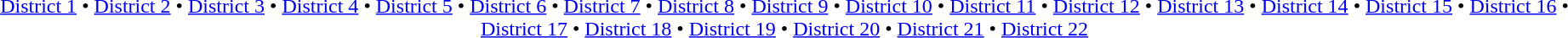<table id=toc class=toc summary=Contents>
<tr>
<td align=center><br><a href='#'>District 1</a> • <a href='#'>District 2</a> • <a href='#'>District 3</a> • <a href='#'>District 4</a> • <a href='#'>District 5</a> • <a href='#'>District 6</a> • <a href='#'>District 7</a> • <a href='#'>District 8</a> • <a href='#'>District 9</a> • <a href='#'>District 10</a> • <a href='#'>District 11</a> •
<a href='#'>District 12</a> • <a href='#'>District 13</a> • <a href='#'>District 14</a> •
<a href='#'>District 15</a> • <a href='#'>District 16</a> • <a href='#'>District 17</a> •
<a href='#'>District 18</a> • <a href='#'>District 19</a> • <a href='#'>District 20</a> • <a href='#'>District 21</a> • <a href='#'>District 22</a></td>
</tr>
</table>
